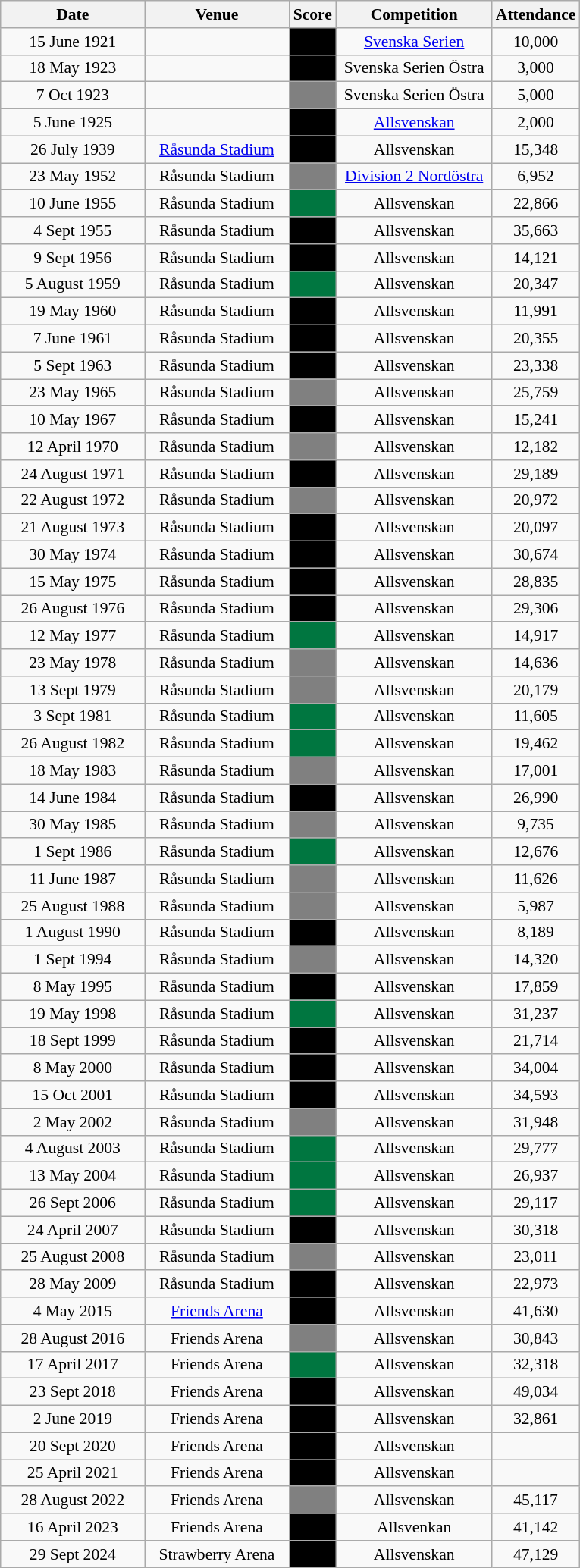<table class="wikitable" style="font-size:90%; text-align: center">
<tr>
<th width=120>Date</th>
<th width=120>Venue</th>
<th width=35>Score</th>
<th width=130>Competition</th>
<th width=55>Attendance</th>
</tr>
<tr>
<td>15 June 1921</td>
<td></td>
<td bgcolor=black></td>
<td><a href='#'>Svenska Serien</a></td>
<td>10,000</td>
</tr>
<tr>
<td>18 May 1923</td>
<td></td>
<td bgcolor=black></td>
<td>Svenska Serien Östra</td>
<td>3,000</td>
</tr>
<tr>
<td>7 Oct 1923</td>
<td></td>
<td style="background:gray;"></td>
<td>Svenska Serien Östra</td>
<td>5,000</td>
</tr>
<tr>
<td>5 June 1925</td>
<td></td>
<td bgcolor=black></td>
<td><a href='#'>Allsvenskan</a></td>
<td>2,000</td>
</tr>
<tr>
<td>26 July 1939</td>
<td><a href='#'>Råsunda Stadium</a></td>
<td bgcolor=black></td>
<td>Allsvenskan</td>
<td>15,348</td>
</tr>
<tr>
<td>23 May 1952</td>
<td>Råsunda Stadium</td>
<td style="background:gray;"></td>
<td><a href='#'>Division 2 Nordöstra</a></td>
<td>6,952</td>
</tr>
<tr>
<td>10 June 1955</td>
<td>Råsunda Stadium</td>
<td style="background:#007640;"></td>
<td>Allsvenskan</td>
<td>22,866</td>
</tr>
<tr>
<td>4 Sept 1955</td>
<td>Råsunda Stadium</td>
<td bgcolor=black></td>
<td>Allsvenskan</td>
<td>35,663</td>
</tr>
<tr>
<td>9 Sept 1956</td>
<td>Råsunda Stadium</td>
<td bgcolor=black></td>
<td>Allsvenskan</td>
<td>14,121</td>
</tr>
<tr>
<td>5 August 1959</td>
<td>Råsunda Stadium</td>
<td style="background:#007640;"></td>
<td>Allsvenskan</td>
<td>20,347</td>
</tr>
<tr>
<td>19 May 1960</td>
<td>Råsunda Stadium</td>
<td bgcolor=black></td>
<td>Allsvenskan</td>
<td>11,991</td>
</tr>
<tr>
<td>7 June 1961</td>
<td>Råsunda Stadium</td>
<td bgcolor=black></td>
<td>Allsvenskan</td>
<td>20,355</td>
</tr>
<tr>
<td>5 Sept 1963</td>
<td>Råsunda Stadium</td>
<td bgcolor=black></td>
<td>Allsvenskan</td>
<td>23,338</td>
</tr>
<tr>
<td>23 May 1965</td>
<td>Råsunda Stadium</td>
<td style="background:gray;"></td>
<td>Allsvenskan</td>
<td>25,759</td>
</tr>
<tr>
<td>10 May 1967</td>
<td>Råsunda Stadium</td>
<td bgcolor=black></td>
<td>Allsvenskan</td>
<td>15,241</td>
</tr>
<tr>
<td>12 April 1970</td>
<td>Råsunda Stadium</td>
<td style="background:gray;"></td>
<td>Allsvenskan</td>
<td>12,182</td>
</tr>
<tr>
<td>24 August 1971</td>
<td>Råsunda Stadium</td>
<td bgcolor=black></td>
<td>Allsvenskan</td>
<td>29,189</td>
</tr>
<tr>
<td>22 August 1972</td>
<td>Råsunda Stadium</td>
<td style="background:gray;"></td>
<td>Allsvenskan</td>
<td>20,972</td>
</tr>
<tr>
<td>21 August 1973</td>
<td>Råsunda Stadium</td>
<td bgcolor=black></td>
<td>Allsvenskan</td>
<td>20,097</td>
</tr>
<tr>
<td>30 May 1974</td>
<td>Råsunda Stadium</td>
<td bgcolor=black></td>
<td>Allsvenskan</td>
<td>30,674</td>
</tr>
<tr>
<td>15 May 1975</td>
<td>Råsunda Stadium</td>
<td bgcolor=black></td>
<td>Allsvenskan</td>
<td>28,835</td>
</tr>
<tr>
<td>26 August 1976</td>
<td>Råsunda Stadium</td>
<td bgcolor=black></td>
<td>Allsvenskan</td>
<td>29,306</td>
</tr>
<tr>
<td>12 May 1977</td>
<td>Råsunda Stadium</td>
<td style="background:#007640;"></td>
<td>Allsvenskan</td>
<td>14,917</td>
</tr>
<tr>
<td>23 May 1978</td>
<td>Råsunda Stadium</td>
<td style="background:gray;"></td>
<td>Allsvenskan</td>
<td>14,636</td>
</tr>
<tr>
<td>13 Sept 1979</td>
<td>Råsunda Stadium</td>
<td style="background:gray;"></td>
<td>Allsvenskan</td>
<td>20,179</td>
</tr>
<tr>
<td>3 Sept 1981</td>
<td>Råsunda Stadium</td>
<td style="background:#007640;"></td>
<td>Allsvenskan</td>
<td>11,605</td>
</tr>
<tr>
<td>26 August 1982</td>
<td>Råsunda Stadium</td>
<td style="background:#007640;"></td>
<td>Allsvenskan</td>
<td>19,462</td>
</tr>
<tr>
<td>18 May 1983</td>
<td>Råsunda Stadium</td>
<td style="background:gray;"></td>
<td>Allsvenskan</td>
<td>17,001</td>
</tr>
<tr>
<td>14 June 1984</td>
<td>Råsunda Stadium</td>
<td bgcolor=black></td>
<td>Allsvenskan</td>
<td>26,990</td>
</tr>
<tr>
<td>30 May 1985</td>
<td>Råsunda Stadium</td>
<td style="background:gray;"></td>
<td>Allsvenskan</td>
<td>9,735</td>
</tr>
<tr>
<td>1 Sept 1986</td>
<td>Råsunda Stadium</td>
<td style="background:#007640;"></td>
<td>Allsvenskan</td>
<td>12,676</td>
</tr>
<tr>
<td>11 June 1987</td>
<td>Råsunda Stadium</td>
<td style="background:gray;"></td>
<td>Allsvenskan</td>
<td>11,626</td>
</tr>
<tr>
<td>25 August 1988</td>
<td>Råsunda Stadium</td>
<td style="background:gray;"></td>
<td>Allsvenskan</td>
<td>5,987</td>
</tr>
<tr>
<td>1 August 1990</td>
<td>Råsunda Stadium</td>
<td bgcolor=black></td>
<td>Allsvenskan</td>
<td>8,189</td>
</tr>
<tr>
<td>1 Sept 1994</td>
<td>Råsunda Stadium</td>
<td style="background:gray;"></td>
<td>Allsvenskan</td>
<td>14,320</td>
</tr>
<tr>
<td>8 May 1995</td>
<td>Råsunda Stadium</td>
<td bgcolor=black></td>
<td>Allsvenskan</td>
<td>17,859</td>
</tr>
<tr>
<td>19 May 1998</td>
<td>Råsunda Stadium</td>
<td style="background:#007640;"></td>
<td>Allsvenskan</td>
<td>31,237</td>
</tr>
<tr>
<td>18 Sept 1999</td>
<td>Råsunda Stadium</td>
<td bgcolor=black></td>
<td>Allsvenskan</td>
<td>21,714</td>
</tr>
<tr>
<td>8 May 2000</td>
<td>Råsunda Stadium</td>
<td bgcolor=black></td>
<td>Allsvenskan</td>
<td>34,004</td>
</tr>
<tr>
<td>15 Oct 2001</td>
<td>Råsunda Stadium</td>
<td bgcolor=black></td>
<td>Allsvenskan</td>
<td>34,593</td>
</tr>
<tr>
<td>2 May 2002</td>
<td>Råsunda Stadium</td>
<td style="background:gray;"></td>
<td>Allsvenskan</td>
<td>31,948</td>
</tr>
<tr>
<td>4 August 2003</td>
<td>Råsunda Stadium</td>
<td style="background:#007640;"></td>
<td>Allsvenskan</td>
<td>29,777</td>
</tr>
<tr>
<td>13 May 2004</td>
<td>Råsunda Stadium</td>
<td style="background:#007640;"></td>
<td>Allsvenskan</td>
<td>26,937</td>
</tr>
<tr>
<td>26 Sept 2006</td>
<td>Råsunda Stadium</td>
<td style="background:#007640;"></td>
<td>Allsvenskan</td>
<td>29,117</td>
</tr>
<tr>
<td>24 April 2007</td>
<td>Råsunda Stadium</td>
<td bgcolor=black></td>
<td>Allsvenskan</td>
<td>30,318</td>
</tr>
<tr>
<td>25 August 2008</td>
<td>Råsunda Stadium</td>
<td style="background:gray;"></td>
<td>Allsvenskan</td>
<td>23,011</td>
</tr>
<tr>
<td>28 May 2009</td>
<td>Råsunda Stadium</td>
<td bgcolor=black></td>
<td>Allsvenskan</td>
<td>22,973</td>
</tr>
<tr>
<td>4 May 2015</td>
<td><a href='#'>Friends Arena</a></td>
<td bgcolor=black></td>
<td>Allsvenskan</td>
<td>41,630</td>
</tr>
<tr>
<td>28 August 2016</td>
<td>Friends Arena</td>
<td style="background:gray;"></td>
<td>Allsvenskan</td>
<td>30,843</td>
</tr>
<tr>
<td>17 April 2017</td>
<td>Friends Arena</td>
<td style="background:#007640;"></td>
<td>Allsvenskan</td>
<td>32,318</td>
</tr>
<tr>
<td>23 Sept 2018</td>
<td>Friends Arena</td>
<td bgcolor=black></td>
<td>Allsvenskan</td>
<td>49,034</td>
</tr>
<tr>
<td>2 June 2019</td>
<td>Friends Arena</td>
<td bgcolor=black></td>
<td>Allsvenskan</td>
<td>32,861</td>
</tr>
<tr>
<td>20 Sept 2020</td>
<td>Friends Arena</td>
<td bgcolor=black></td>
<td>Allsvenskan</td>
<td></td>
</tr>
<tr>
<td>25 April 2021</td>
<td>Friends Arena</td>
<td bgcolor=black></td>
<td>Allsvenskan</td>
<td></td>
</tr>
<tr>
<td>28 August 2022</td>
<td>Friends Arena</td>
<td style="background:gray;"></td>
<td>Allsvenskan</td>
<td>45,117</td>
</tr>
<tr>
<td>16 April 2023</td>
<td>Friends Arena</td>
<td bgcolor=black></td>
<td>Allsvenkan</td>
<td>41,142</td>
</tr>
<tr>
<td>29 Sept 2024</td>
<td>Strawberry Arena</td>
<td bgcolor=black></td>
<td>Allsvenskan</td>
<td>47,129</td>
</tr>
</table>
